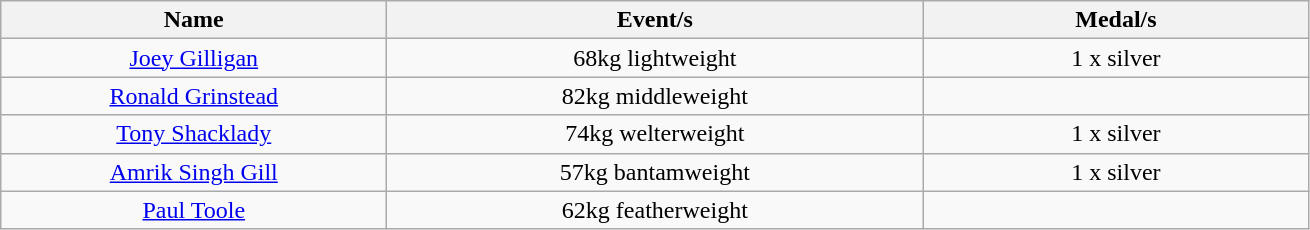<table class="wikitable" style="text-align: center">
<tr>
<th width=250>Name</th>
<th width=350>Event/s</th>
<th width=250>Medal/s</th>
</tr>
<tr>
<td><a href='#'>Joey Gilligan</a></td>
<td>68kg lightweight</td>
<td>1 x silver</td>
</tr>
<tr>
<td><a href='#'>Ronald Grinstead</a></td>
<td>82kg middleweight</td>
<td></td>
</tr>
<tr>
<td><a href='#'>Tony Shacklady</a></td>
<td>74kg welterweight</td>
<td>1 x silver</td>
</tr>
<tr>
<td><a href='#'>Amrik Singh Gill</a></td>
<td>57kg bantamweight</td>
<td>1 x silver</td>
</tr>
<tr>
<td><a href='#'>Paul Toole</a></td>
<td>62kg featherweight</td>
<td></td>
</tr>
</table>
